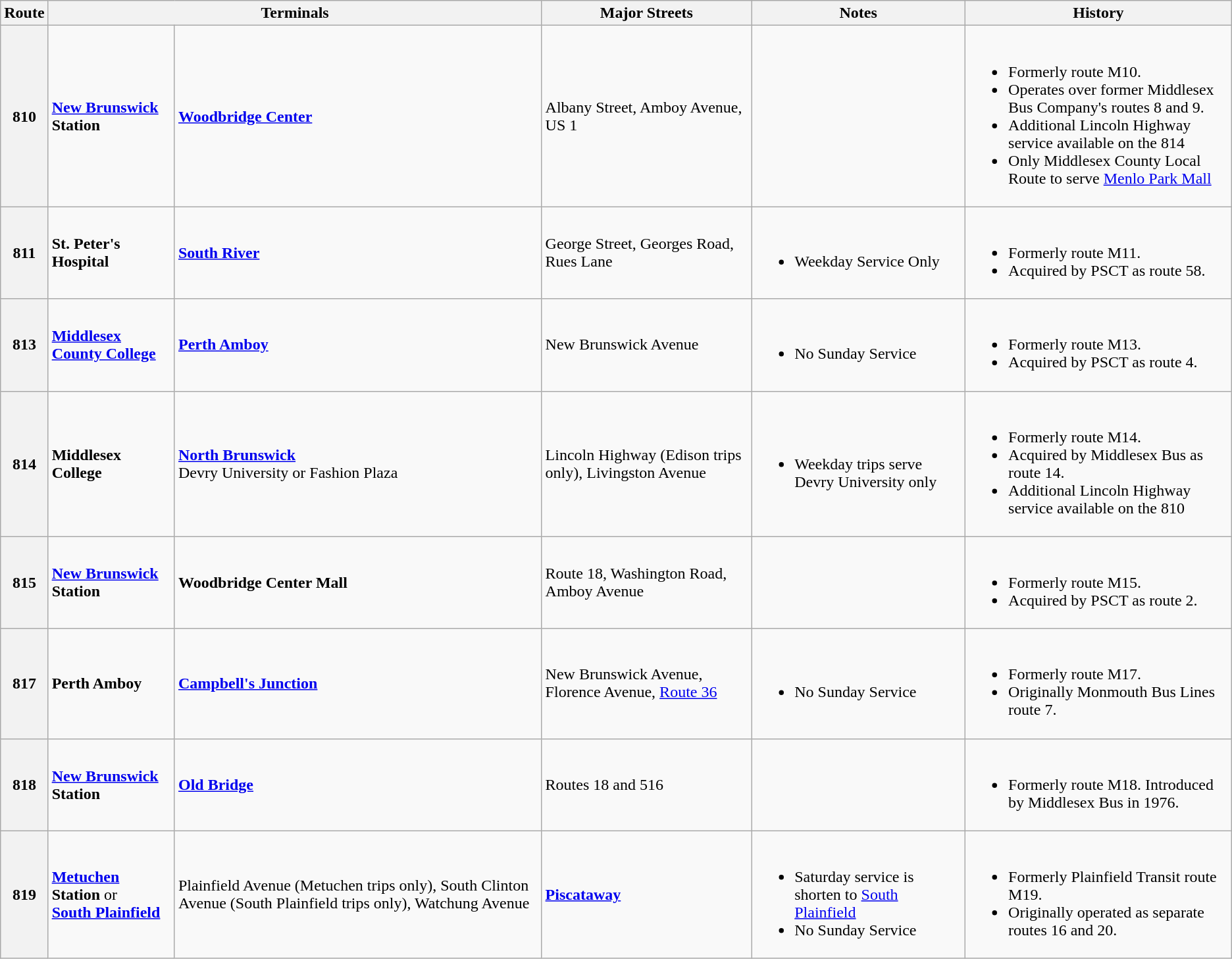<table class="wikitable">
<tr>
<th>Route</th>
<th colspan=2>Terminals</th>
<th>Major Streets</th>
<th>Notes</th>
<th>History</th>
</tr>
<tr>
<th>810</th>
<td><strong><a href='#'>New Brunswick</a> Station</strong></td>
<td><strong><a href='#'>Woodbridge Center</a></strong></td>
<td>Albany Street, Amboy Avenue, US 1</td>
<td></td>
<td><br><ul><li>Formerly route M10.</li><li>Operates over former Middlesex Bus Company's routes 8 and 9.</li><li>Additional Lincoln Highway service available on the 814</li><li>Only Middlesex County Local Route to serve <a href='#'>Menlo Park Mall</a></li></ul></td>
</tr>
<tr>
<th>811</th>
<td><strong>St. Peter's Hospital</strong></td>
<td><strong><a href='#'>South River</a></strong></td>
<td>George Street, Georges Road, Rues Lane</td>
<td><br><ul><li>Weekday Service Only</li></ul></td>
<td><br><ul><li>Formerly route M11.</li><li>Acquired by PSCT as route 58.</li></ul></td>
</tr>
<tr>
<th>813</th>
<td><strong><a href='#'>Middlesex County College</a></strong></td>
<td><strong><a href='#'>Perth Amboy</a></strong></td>
<td>New Brunswick Avenue</td>
<td><br><ul><li>No Sunday Service</li></ul></td>
<td><br><ul><li>Formerly route M13.</li><li>Acquired by PSCT as route 4.</li></ul></td>
</tr>
<tr>
<th>814</th>
<td><strong>Middlesex College</strong></td>
<td><strong><a href='#'>North Brunswick</a></strong><br>Devry University or Fashion Plaza</td>
<td>Lincoln Highway (Edison trips only), Livingston Avenue</td>
<td><br><ul><li>Weekday trips serve Devry University only</li></ul></td>
<td><br><ul><li>Formerly route M14.</li><li>Acquired by Middlesex Bus as route 14.</li><li>Additional Lincoln Highway service available on the 810</li></ul></td>
</tr>
<tr>
<th>815</th>
<td><strong><a href='#'>New Brunswick</a> Station</strong></td>
<td><strong>Woodbridge Center Mall</strong></td>
<td>Route 18, Washington Road, Amboy Avenue</td>
<td></td>
<td><br><ul><li>Formerly route M15.</li><li>Acquired by PSCT as route 2.</li></ul></td>
</tr>
<tr>
<th>817</th>
<td><strong>Perth Amboy</strong></td>
<td><strong><a href='#'>Campbell's Junction</a></strong></td>
<td>New Brunswick Avenue, Florence Avenue, <a href='#'>Route 36</a></td>
<td><br><ul><li>No Sunday Service</li></ul></td>
<td><br><ul><li>Formerly route M17.</li><li>Originally Monmouth Bus Lines route 7.</li></ul></td>
</tr>
<tr>
<th>818</th>
<td><strong><a href='#'>New Brunswick</a> Station</strong></td>
<td><strong><a href='#'>Old Bridge</a></strong></td>
<td>Routes 18 and 516</td>
<td></td>
<td><br><ul><li>Formerly route M18. Introduced by Middlesex Bus in 1976.</li></ul></td>
</tr>
<tr>
<th>819</th>
<td><strong><a href='#'>Metuchen</a> Station</strong> or <br><strong><a href='#'>South Plainfield</a></strong></td>
<td>Plainfield Avenue (Metuchen trips only), South Clinton Avenue (South Plainfield trips only), Watchung Avenue</td>
<td><strong><a href='#'>Piscataway</a></strong></td>
<td><br><ul><li>Saturday service is shorten to <a href='#'>South Plainfield</a></li><li>No Sunday Service</li></ul></td>
<td><br><ul><li>Formerly Plainfield Transit route M19.</li><li>Originally operated as separate routes 16 and 20.</li></ul></td>
</tr>
</table>
